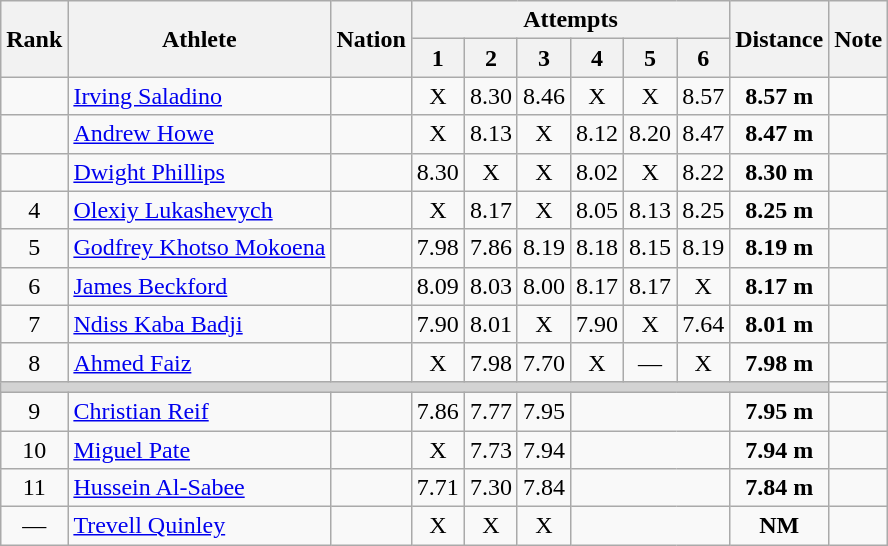<table class="wikitable" style=" text-align:center;">
<tr>
<th rowspan="2">Rank</th>
<th rowspan="2">Athlete</th>
<th rowspan="2">Nation</th>
<th colspan="6">Attempts</th>
<th rowspan="2">Distance</th>
<th rowspan="2">Note</th>
</tr>
<tr>
<th>1</th>
<th>2</th>
<th>3</th>
<th>4</th>
<th>5</th>
<th>6</th>
</tr>
<tr>
<td></td>
<td align=left><a href='#'>Irving Saladino</a></td>
<td align=left></td>
<td>X</td>
<td>8.30</td>
<td>8.46</td>
<td>X</td>
<td>X</td>
<td>8.57</td>
<td><strong>8.57 m </strong></td>
<td></td>
</tr>
<tr>
<td></td>
<td align=left><a href='#'>Andrew Howe</a></td>
<td align=left></td>
<td>X</td>
<td>8.13</td>
<td>X</td>
<td>8.12</td>
<td>8.20</td>
<td>8.47</td>
<td><strong>8.47 m </strong></td>
<td></td>
</tr>
<tr>
<td></td>
<td align=left><a href='#'>Dwight Phillips</a></td>
<td align=left></td>
<td>8.30</td>
<td>X</td>
<td>X</td>
<td>8.02</td>
<td>X</td>
<td>8.22</td>
<td><strong>8.30 m </strong></td>
<td></td>
</tr>
<tr>
<td>4</td>
<td align=left><a href='#'>Olexiy Lukashevych</a></td>
<td align=left></td>
<td>X</td>
<td>8.17</td>
<td>X</td>
<td>8.05</td>
<td>8.13</td>
<td>8.25</td>
<td><strong>8.25 m </strong></td>
<td></td>
</tr>
<tr>
<td>5</td>
<td align=left><a href='#'>Godfrey Khotso Mokoena</a></td>
<td align=left></td>
<td>7.98</td>
<td>7.86</td>
<td>8.19</td>
<td>8.18</td>
<td>8.15</td>
<td>8.19</td>
<td><strong>8.19 m </strong></td>
<td></td>
</tr>
<tr>
<td>6</td>
<td align=left><a href='#'>James Beckford</a></td>
<td align=left></td>
<td>8.09</td>
<td>8.03</td>
<td>8.00</td>
<td>8.17</td>
<td>8.17</td>
<td>X</td>
<td><strong>8.17 m </strong></td>
<td></td>
</tr>
<tr>
<td>7</td>
<td align=left><a href='#'>Ndiss Kaba Badji</a></td>
<td align=left></td>
<td>7.90</td>
<td>8.01</td>
<td>X</td>
<td>7.90</td>
<td>X</td>
<td>7.64</td>
<td><strong>8.01 m </strong></td>
<td></td>
</tr>
<tr>
<td>8</td>
<td align=left><a href='#'>Ahmed Faiz</a></td>
<td align=left></td>
<td>X</td>
<td>7.98</td>
<td>7.70</td>
<td>X</td>
<td>—</td>
<td>X</td>
<td><strong>7.98 m </strong></td>
<td></td>
</tr>
<tr>
<td colspan=10 bgcolor=lightgray></td>
</tr>
<tr>
<td>9</td>
<td align=left><a href='#'>Christian Reif</a></td>
<td align=left></td>
<td>7.86</td>
<td>7.77</td>
<td>7.95</td>
<td colspan=3></td>
<td><strong>7.95 m </strong></td>
<td></td>
</tr>
<tr>
<td>10</td>
<td align=left><a href='#'>Miguel Pate</a></td>
<td align=left></td>
<td>X</td>
<td>7.73</td>
<td>7.94</td>
<td colspan=3></td>
<td><strong>7.94 m </strong></td>
<td></td>
</tr>
<tr>
<td>11</td>
<td align=left><a href='#'>Hussein Al-Sabee</a></td>
<td align=left></td>
<td>7.71</td>
<td>7.30</td>
<td>7.84</td>
<td colspan=3></td>
<td><strong>7.84 m </strong></td>
<td></td>
</tr>
<tr>
<td>—</td>
<td align=left><a href='#'>Trevell Quinley</a></td>
<td align=left></td>
<td>X</td>
<td>X</td>
<td>X</td>
<td colspan=3></td>
<td><strong>NM </strong></td>
<td></td>
</tr>
</table>
